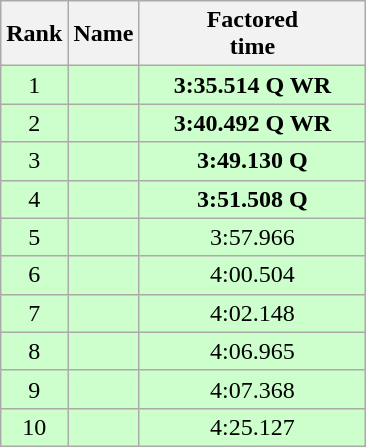<table class="wikitable" style="text-align:center;">
<tr>
<th>Rank</th>
<th style="width:"15em">Name</th>
<th style="width:9em">Factored<br>time</th>
</tr>
<tr bgcolor=#ccffcc>
<td>1</td>
<td align=left></td>
<td><strong>3:35.514 Q WR</strong></td>
</tr>
<tr bgcolor=#ccffcc>
<td>2</td>
<td align=left></td>
<td><strong>3:40.492 Q WR</strong></td>
</tr>
<tr bgcolor=#ccffcc>
<td>3</td>
<td align=left></td>
<td><strong>3:49.130 Q</strong></td>
</tr>
<tr bgcolor=#ccffcc>
<td>4</td>
<td align=left></td>
<td><strong>3:51.508 Q</strong></td>
</tr>
<tr bgcolor=#ccffcc>
<td>5</td>
<td align=left></td>
<td>3:57.966</td>
</tr>
<tr bgcolor=#ccffcc>
<td>6</td>
<td align=left></td>
<td>4:00.504</td>
</tr>
<tr bgcolor=#ccffcc>
<td>7</td>
<td align=left></td>
<td>4:02.148</td>
</tr>
<tr bgcolor=#ccffcc>
<td>8</td>
<td align=left></td>
<td>4:06.965</td>
</tr>
<tr bgcolor=#ccffcc>
<td>9</td>
<td align=left></td>
<td>4:07.368</td>
</tr>
<tr bgcolor=#ccffcc>
<td>10</td>
<td align=left></td>
<td>4:25.127</td>
</tr>
</table>
